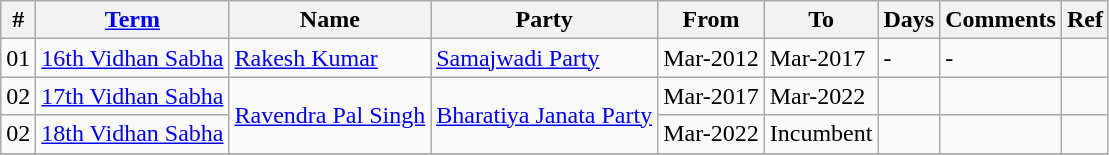<table class="wikitable sortable">
<tr>
<th>#</th>
<th><a href='#'>Term</a></th>
<th>Name</th>
<th>Party</th>
<th>From</th>
<th>To</th>
<th>Days</th>
<th>Comments</th>
<th>Ref</th>
</tr>
<tr>
<td>01</td>
<td><a href='#'>16th Vidhan Sabha</a></td>
<td><a href='#'>Rakesh Kumar</a></td>
<td><a href='#'>Samajwadi Party</a></td>
<td>Mar-2012</td>
<td>Mar-2017</td>
<td>-</td>
<td>-</td>
<td></td>
</tr>
<tr>
<td>02</td>
<td><a href='#'>17th Vidhan Sabha</a></td>
<td rowspan="2"><a href='#'>Ravendra Pal Singh</a></td>
<td rowspan="2"><a href='#'>Bharatiya Janata Party</a></td>
<td>Mar-2017</td>
<td>Mar-2022</td>
<td></td>
<td></td>
<td></td>
</tr>
<tr>
<td>02</td>
<td><a href='#'>18th Vidhan Sabha</a></td>
<td>Mar-2022</td>
<td>Incumbent</td>
<td></td>
<td></td>
<td></td>
</tr>
<tr>
</tr>
</table>
